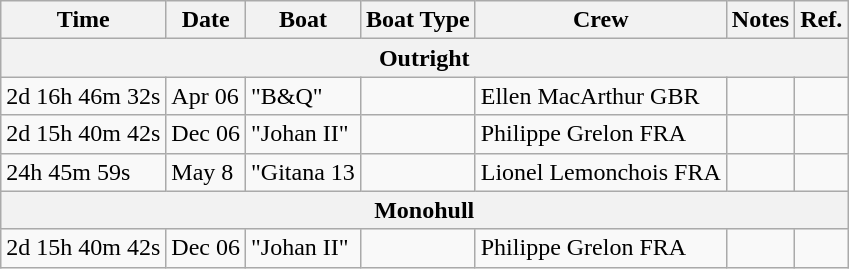<table class="wikitable sortable">
<tr>
<th>Time</th>
<th>Date</th>
<th>Boat</th>
<th>Boat Type</th>
<th>Crew</th>
<th>Notes</th>
<th>Ref.</th>
</tr>
<tr>
<th colspan=7>Outright</th>
</tr>
<tr>
<td>2d 16h 46m 32s</td>
<td>Apr 06</td>
<td>"B&Q"</td>
<td></td>
<td>Ellen MacArthur	GBR</td>
<td></td>
<td></td>
</tr>
<tr>
<td>2d 15h 40m 42s</td>
<td>Dec 06</td>
<td>"Johan II"</td>
<td></td>
<td>Philippe Grelon	FRA</td>
<td></td>
<td></td>
</tr>
<tr>
<td>24h 45m 59s</td>
<td>May 8</td>
<td>"Gitana 13</td>
<td></td>
<td>Lionel Lemonchois	FRA</td>
<td></td>
<td></td>
</tr>
<tr>
<th colspan=7>Monohull</th>
</tr>
<tr>
<td>2d 15h 40m 42s</td>
<td>Dec 06</td>
<td>"Johan II"</td>
<td></td>
<td>Philippe Grelon FRA</td>
<td></td>
<td></td>
</tr>
</table>
